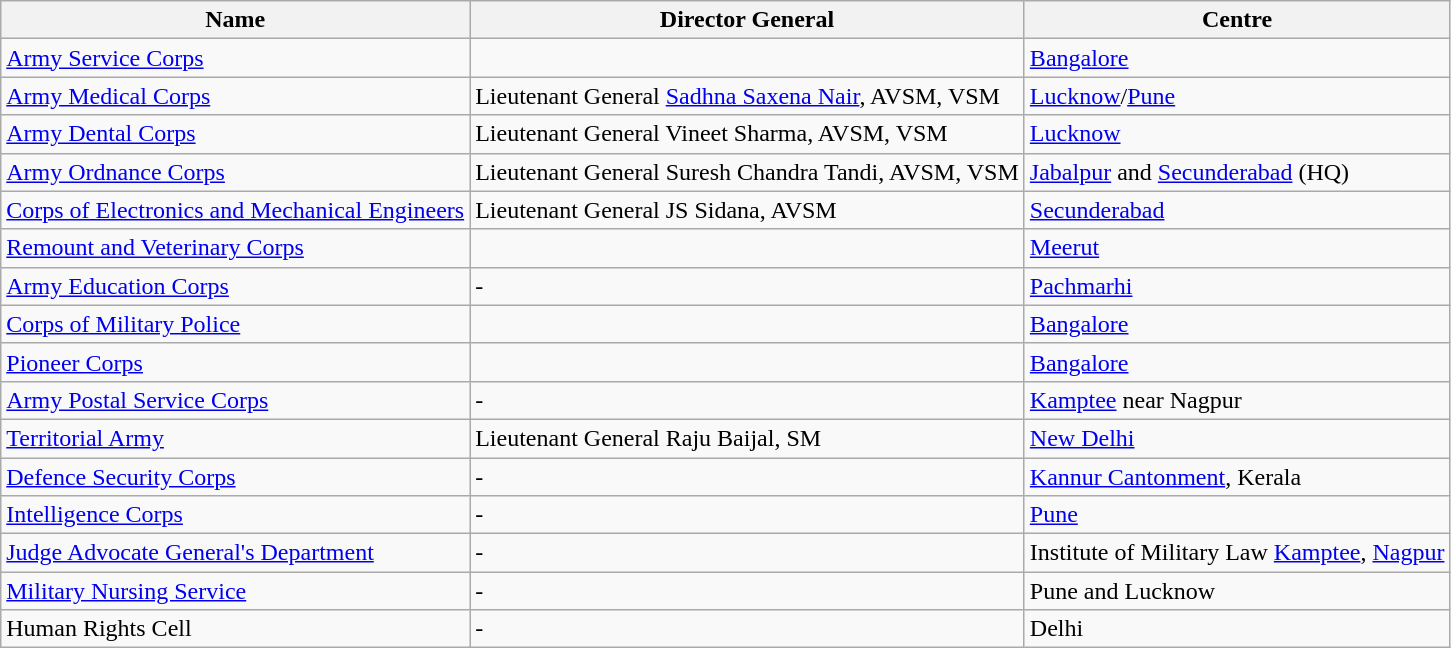<table class="wikitable">
<tr>
<th>Name</th>
<th>Director General</th>
<th>Centre</th>
</tr>
<tr>
<td><a href='#'>Army Service Corps</a></td>
<td></td>
<td><a href='#'>Bangalore</a></td>
</tr>
<tr>
<td><a href='#'>Army Medical Corps</a></td>
<td>Lieutenant General <a href='#'>Sadhna Saxena Nair</a>, AVSM, VSM</td>
<td><a href='#'>Lucknow</a>/<a href='#'>Pune</a></td>
</tr>
<tr>
<td><a href='#'>Army Dental Corps</a></td>
<td>Lieutenant General Vineet Sharma, AVSM, VSM</td>
<td><a href='#'>Lucknow</a></td>
</tr>
<tr>
<td><a href='#'>Army Ordnance Corps</a></td>
<td>Lieutenant General Suresh Chandra Tandi, AVSM, VSM</td>
<td><a href='#'>Jabalpur</a> and <a href='#'>Secunderabad</a> (HQ)</td>
</tr>
<tr>
<td><a href='#'>Corps of Electronics and Mechanical Engineers</a></td>
<td>Lieutenant General JS Sidana, AVSM</td>
<td><a href='#'>Secunderabad</a></td>
</tr>
<tr>
<td><a href='#'>Remount and Veterinary Corps</a></td>
<td></td>
<td><a href='#'>Meerut</a></td>
</tr>
<tr>
<td><a href='#'>Army Education Corps</a></td>
<td>-</td>
<td><a href='#'>Pachmarhi</a></td>
</tr>
<tr>
<td><a href='#'>Corps of Military Police</a></td>
<td></td>
<td><a href='#'>Bangalore</a></td>
</tr>
<tr>
<td><a href='#'>Pioneer Corps</a></td>
<td></td>
<td><a href='#'>Bangalore</a></td>
</tr>
<tr>
<td><a href='#'>Army Postal Service Corps</a></td>
<td>-</td>
<td><a href='#'>Kamptee</a> near Nagpur</td>
</tr>
<tr>
<td><a href='#'>Territorial Army</a></td>
<td>Lieutenant General Raju Baijal, SM</td>
<td><a href='#'>New Delhi</a></td>
</tr>
<tr>
<td><a href='#'>Defence Security Corps</a></td>
<td>-</td>
<td><a href='#'>Kannur Cantonment</a>, Kerala</td>
</tr>
<tr>
<td><a href='#'>Intelligence Corps</a></td>
<td>-</td>
<td><a href='#'>Pune</a></td>
</tr>
<tr>
<td><a href='#'>Judge Advocate General's Department</a></td>
<td>-</td>
<td>Institute of Military Law <a href='#'>Kamptee</a>, <a href='#'>Nagpur</a></td>
</tr>
<tr>
<td><a href='#'>Military Nursing Service</a></td>
<td>-</td>
<td>Pune and Lucknow</td>
</tr>
<tr>
<td>Human Rights Cell</td>
<td>-</td>
<td>Delhi</td>
</tr>
</table>
